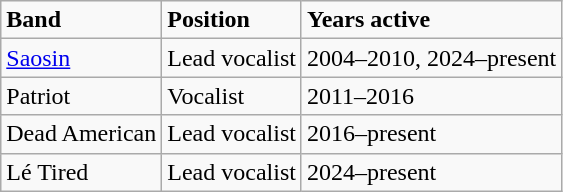<table class="wikitable">
<tr>
<td><strong>Band</strong></td>
<td><strong>Position</strong></td>
<td><strong>Years active</strong></td>
</tr>
<tr>
<td><a href='#'>Saosin</a></td>
<td>Lead vocalist</td>
<td>2004–2010, 2024–present</td>
</tr>
<tr>
<td>Patriot</td>
<td>Vocalist</td>
<td>2011–2016</td>
</tr>
<tr>
<td>Dead American</td>
<td>Lead vocalist</td>
<td>2016–present</td>
</tr>
<tr>
<td>Lé Tired</td>
<td>Lead vocalist</td>
<td>2024–present</td>
</tr>
</table>
